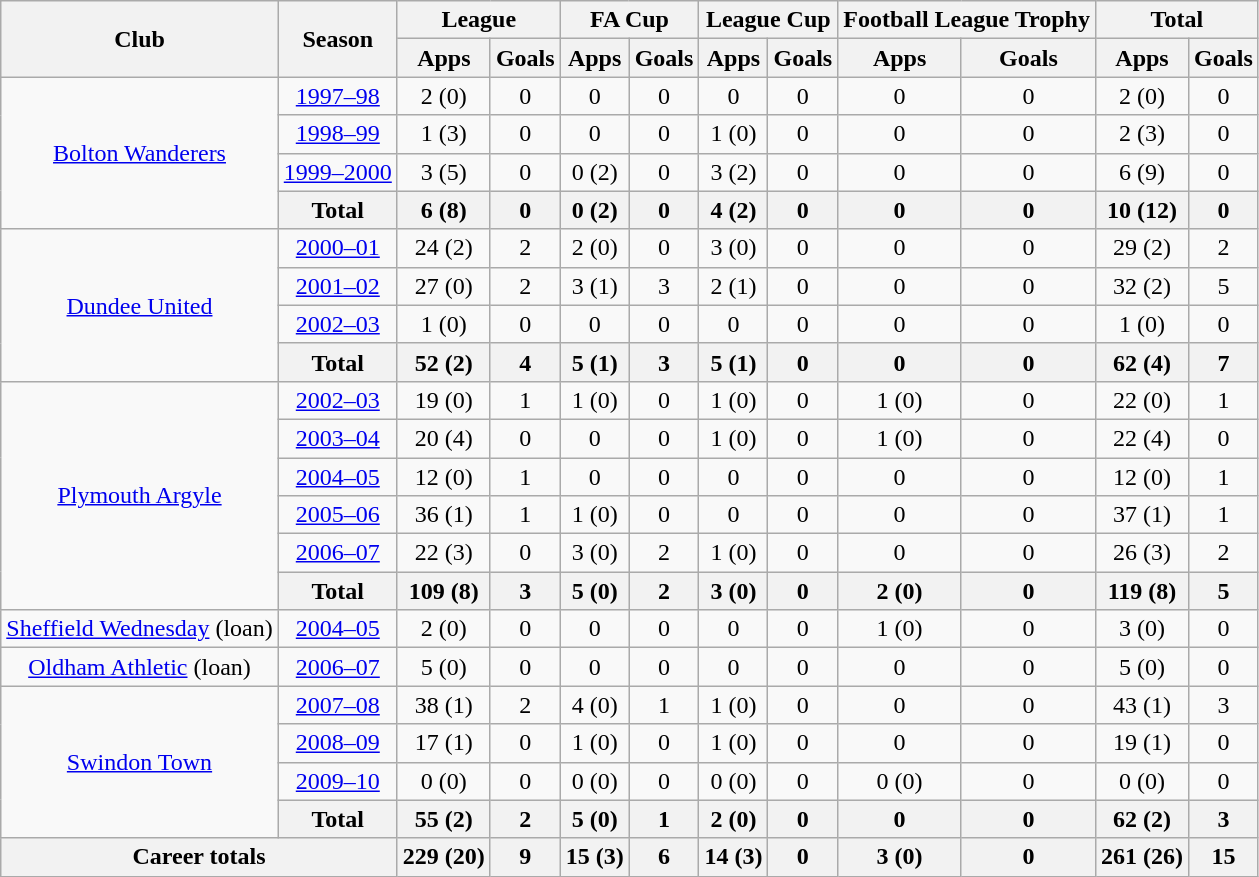<table class="wikitable" style="text-align:center">
<tr>
<th rowspan="2">Club</th>
<th rowspan="2">Season</th>
<th colspan="2">League</th>
<th colspan="2">FA Cup</th>
<th colspan="2">League Cup</th>
<th colspan="2">Football League Trophy</th>
<th colspan="2">Total</th>
</tr>
<tr>
<th>Apps</th>
<th>Goals</th>
<th>Apps</th>
<th>Goals</th>
<th>Apps</th>
<th>Goals</th>
<th>Apps</th>
<th>Goals</th>
<th>Apps</th>
<th>Goals</th>
</tr>
<tr>
<td rowspan="4"><a href='#'>Bolton Wanderers</a></td>
<td><a href='#'>1997–98</a></td>
<td>2 (0)</td>
<td>0</td>
<td>0</td>
<td>0</td>
<td>0</td>
<td>0</td>
<td>0</td>
<td>0</td>
<td>2 (0)</td>
<td>0</td>
</tr>
<tr>
<td><a href='#'>1998–99</a></td>
<td>1 (3)</td>
<td>0</td>
<td>0</td>
<td>0</td>
<td>1 (0)</td>
<td>0</td>
<td>0</td>
<td>0</td>
<td>2 (3)</td>
<td>0</td>
</tr>
<tr>
<td><a href='#'>1999–2000</a></td>
<td>3 (5)</td>
<td>0</td>
<td>0 (2)</td>
<td>0</td>
<td>3 (2)</td>
<td>0</td>
<td>0</td>
<td>0</td>
<td>6 (9)</td>
<td>0</td>
</tr>
<tr>
<th>Total</th>
<th>6 (8)</th>
<th>0</th>
<th>0 (2)</th>
<th>0</th>
<th>4 (2)</th>
<th>0</th>
<th>0</th>
<th>0</th>
<th>10 (12)</th>
<th>0</th>
</tr>
<tr>
<td rowspan="4"><a href='#'>Dundee United</a></td>
<td><a href='#'>2000–01</a></td>
<td>24 (2)</td>
<td>2</td>
<td>2 (0)</td>
<td>0</td>
<td>3 (0)</td>
<td>0</td>
<td>0</td>
<td>0</td>
<td>29 (2)</td>
<td>2</td>
</tr>
<tr>
<td><a href='#'>2001–02</a></td>
<td>27 (0)</td>
<td>2</td>
<td>3 (1)</td>
<td>3</td>
<td>2 (1)</td>
<td>0</td>
<td>0</td>
<td>0</td>
<td>32 (2)</td>
<td>5</td>
</tr>
<tr>
<td><a href='#'>2002–03</a></td>
<td>1 (0)</td>
<td>0</td>
<td>0</td>
<td>0</td>
<td>0</td>
<td>0</td>
<td>0</td>
<td>0</td>
<td>1 (0)</td>
<td>0</td>
</tr>
<tr>
<th>Total</th>
<th>52 (2)</th>
<th>4</th>
<th>5 (1)</th>
<th>3</th>
<th>5 (1)</th>
<th>0</th>
<th>0</th>
<th>0</th>
<th>62 (4)</th>
<th>7</th>
</tr>
<tr>
<td rowspan="6"><a href='#'>Plymouth Argyle</a></td>
<td><a href='#'>2002–03</a></td>
<td>19 (0)</td>
<td>1</td>
<td>1 (0)</td>
<td>0</td>
<td>1 (0)</td>
<td>0</td>
<td>1 (0)</td>
<td>0</td>
<td>22 (0)</td>
<td>1</td>
</tr>
<tr>
<td><a href='#'>2003–04</a></td>
<td>20 (4)</td>
<td>0</td>
<td>0</td>
<td>0</td>
<td>1 (0)</td>
<td>0</td>
<td>1 (0)</td>
<td>0</td>
<td>22 (4)</td>
<td>0</td>
</tr>
<tr>
<td><a href='#'>2004–05</a></td>
<td>12 (0)</td>
<td>1</td>
<td>0</td>
<td>0</td>
<td>0</td>
<td>0</td>
<td>0</td>
<td>0</td>
<td>12 (0)</td>
<td>1</td>
</tr>
<tr>
<td><a href='#'>2005–06</a></td>
<td>36 (1)</td>
<td>1</td>
<td>1 (0)</td>
<td>0</td>
<td>0</td>
<td>0</td>
<td>0</td>
<td>0</td>
<td>37 (1)</td>
<td>1</td>
</tr>
<tr>
<td><a href='#'>2006–07</a></td>
<td>22 (3)</td>
<td>0</td>
<td>3 (0)</td>
<td>2</td>
<td>1 (0)</td>
<td>0</td>
<td>0</td>
<td>0</td>
<td>26 (3)</td>
<td>2</td>
</tr>
<tr>
<th>Total</th>
<th>109 (8)</th>
<th>3</th>
<th>5 (0)</th>
<th>2</th>
<th>3 (0)</th>
<th>0</th>
<th>2 (0)</th>
<th>0</th>
<th>119 (8)</th>
<th>5</th>
</tr>
<tr>
<td><a href='#'>Sheffield Wednesday</a> (loan)</td>
<td><a href='#'>2004–05</a></td>
<td>2 (0)</td>
<td>0</td>
<td>0</td>
<td>0</td>
<td>0</td>
<td>0</td>
<td>1 (0)</td>
<td>0</td>
<td>3 (0)</td>
<td>0</td>
</tr>
<tr>
<td><a href='#'>Oldham Athletic</a> (loan)</td>
<td><a href='#'>2006–07</a></td>
<td>5 (0)</td>
<td>0</td>
<td>0</td>
<td>0</td>
<td>0</td>
<td>0</td>
<td>0</td>
<td>0</td>
<td>5 (0)</td>
<td>0</td>
</tr>
<tr>
<td rowspan="4"><a href='#'>Swindon Town</a></td>
<td><a href='#'>2007–08</a></td>
<td>38 (1)</td>
<td>2</td>
<td>4 (0)</td>
<td>1</td>
<td>1 (0)</td>
<td>0</td>
<td>0</td>
<td>0</td>
<td>43 (1)</td>
<td>3</td>
</tr>
<tr>
<td><a href='#'>2008–09</a></td>
<td>17 (1)</td>
<td>0</td>
<td>1 (0)</td>
<td>0</td>
<td>1 (0)</td>
<td>0</td>
<td>0</td>
<td>0</td>
<td>19 (1)</td>
<td>0</td>
</tr>
<tr>
<td><a href='#'>2009–10</a></td>
<td>0 (0)</td>
<td>0</td>
<td>0 (0)</td>
<td>0</td>
<td>0 (0)</td>
<td>0</td>
<td>0 (0)</td>
<td>0</td>
<td>0 (0)</td>
<td>0</td>
</tr>
<tr>
<th>Total</th>
<th>55 (2)</th>
<th>2</th>
<th>5 (0)</th>
<th>1</th>
<th>2 (0)</th>
<th>0</th>
<th>0</th>
<th>0</th>
<th>62 (2)</th>
<th>3</th>
</tr>
<tr>
<th colspan="2">Career totals</th>
<th>229 (20)</th>
<th>9</th>
<th>15 (3)</th>
<th>6</th>
<th>14 (3)</th>
<th>0</th>
<th>3 (0)</th>
<th>0</th>
<th>261 (26)</th>
<th>15</th>
</tr>
</table>
